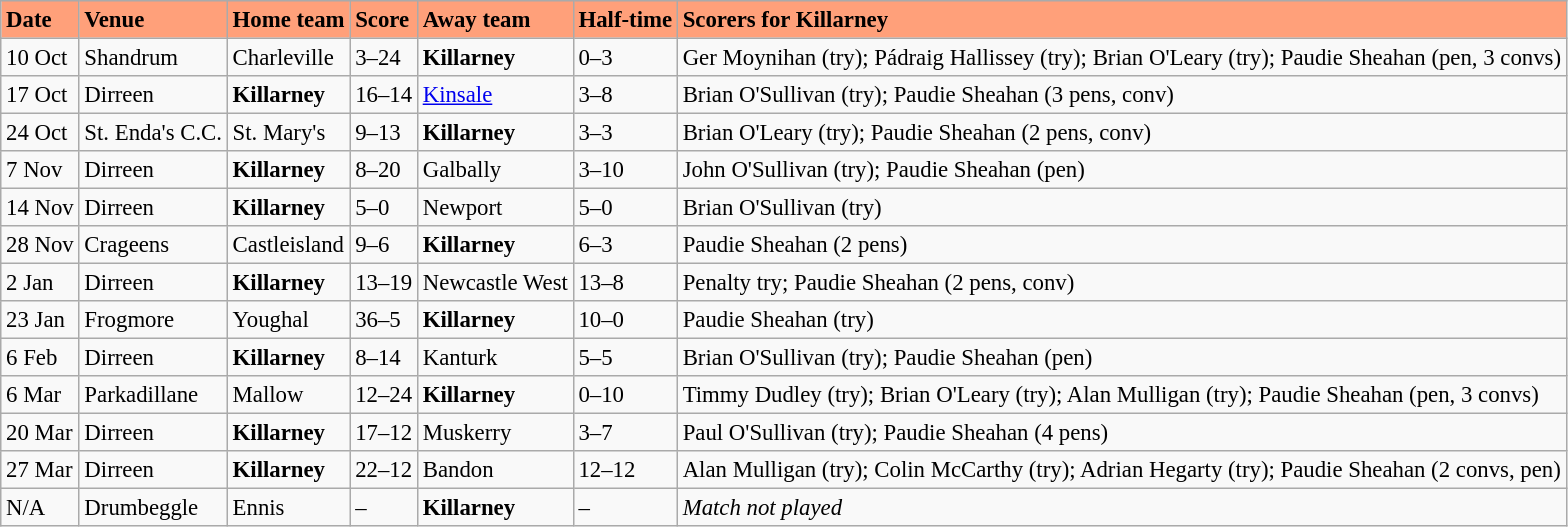<table class="wikitable" style=" float:left; margin:0.5em auto; font-size:95%">
<tr bgcolor="#FFA07A">
<td><strong>Date</strong></td>
<td><strong>Venue</strong></td>
<td><strong>Home team</strong></td>
<td><strong>Score</strong></td>
<td><strong>Away team</strong></td>
<td><strong>Half-time</strong></td>
<td><strong>Scorers for Killarney</strong></td>
</tr>
<tr>
<td>10 Oct</td>
<td>Shandrum</td>
<td>Charleville</td>
<td>3–24</td>
<td><strong>Killarney</strong></td>
<td>0–3</td>
<td>Ger Moynihan (try); Pádraig Hallissey (try); Brian O'Leary (try); Paudie Sheahan (pen, 3 convs)</td>
</tr>
<tr>
<td>17 Oct</td>
<td>Dirreen</td>
<td><strong>Killarney</strong></td>
<td>16–14</td>
<td><a href='#'>Kinsale</a></td>
<td>3–8</td>
<td>Brian O'Sullivan (try); Paudie Sheahan (3 pens, conv)</td>
</tr>
<tr>
<td>24 Oct</td>
<td>St. Enda's C.C.</td>
<td>St. Mary's</td>
<td>9–13</td>
<td><strong>Killarney</strong></td>
<td>3–3</td>
<td>Brian O'Leary (try); Paudie Sheahan (2 pens, conv)</td>
</tr>
<tr>
<td>7 Nov</td>
<td>Dirreen</td>
<td><strong>Killarney</strong></td>
<td>8–20</td>
<td>Galbally</td>
<td>3–10</td>
<td>John O'Sullivan (try); Paudie Sheahan (pen)</td>
</tr>
<tr>
<td>14 Nov</td>
<td>Dirreen</td>
<td><strong>Killarney</strong></td>
<td>5–0</td>
<td>Newport</td>
<td>5–0</td>
<td>Brian O'Sullivan (try)</td>
</tr>
<tr>
<td>28 Nov</td>
<td>Crageens</td>
<td>Castleisland</td>
<td>9–6</td>
<td><strong>Killarney</strong></td>
<td>6–3</td>
<td>Paudie Sheahan (2 pens)</td>
</tr>
<tr>
<td>2 Jan</td>
<td>Dirreen</td>
<td><strong>Killarney</strong></td>
<td>13–19</td>
<td>Newcastle West</td>
<td>13–8</td>
<td>Penalty try; Paudie Sheahan (2 pens, conv)</td>
</tr>
<tr>
<td>23 Jan</td>
<td>Frogmore</td>
<td>Youghal</td>
<td>36–5</td>
<td><strong>Killarney</strong></td>
<td>10–0</td>
<td>Paudie Sheahan (try)</td>
</tr>
<tr>
<td>6 Feb</td>
<td>Dirreen</td>
<td><strong>Killarney</strong></td>
<td>8–14</td>
<td>Kanturk</td>
<td>5–5</td>
<td>Brian O'Sullivan (try); Paudie Sheahan (pen)</td>
</tr>
<tr>
<td>6 Mar</td>
<td>Parkadillane</td>
<td>Mallow</td>
<td>12–24</td>
<td><strong>Killarney</strong></td>
<td>0–10</td>
<td>Timmy Dudley (try); Brian O'Leary (try); Alan Mulligan (try); Paudie Sheahan (pen, 3 convs)</td>
</tr>
<tr>
<td>20 Mar</td>
<td>Dirreen</td>
<td><strong>Killarney</strong></td>
<td>17–12</td>
<td>Muskerry</td>
<td>3–7</td>
<td>Paul O'Sullivan (try); Paudie Sheahan (4 pens)</td>
</tr>
<tr>
<td>27 Mar</td>
<td>Dirreen</td>
<td><strong>Killarney</strong></td>
<td>22–12</td>
<td>Bandon</td>
<td>12–12</td>
<td>Alan Mulligan (try); Colin McCarthy (try); Adrian Hegarty (try); Paudie Sheahan (2 convs, pen)</td>
</tr>
<tr>
<td>N/A</td>
<td>Drumbeggle</td>
<td>Ennis</td>
<td>–</td>
<td><strong>Killarney</strong></td>
<td>–</td>
<td><em>Match not played</em></td>
</tr>
</table>
